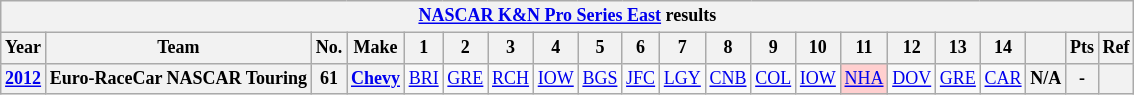<table class="wikitable" style="text-align:center; font-size:75%">
<tr>
<th colspan=45><a href='#'>NASCAR K&N Pro Series East</a> results</th>
</tr>
<tr>
<th>Year</th>
<th>Team</th>
<th>No.</th>
<th>Make</th>
<th>1</th>
<th>2</th>
<th>3</th>
<th>4</th>
<th>5</th>
<th>6</th>
<th>7</th>
<th>8</th>
<th>9</th>
<th>10</th>
<th>11</th>
<th>12</th>
<th>13</th>
<th>14</th>
<th></th>
<th>Pts</th>
<th>Ref</th>
</tr>
<tr>
<th><a href='#'>2012</a></th>
<th>Euro-RaceCar NASCAR Touring</th>
<th>61</th>
<th><a href='#'>Chevy</a></th>
<td><a href='#'>BRI</a></td>
<td><a href='#'>GRE</a></td>
<td><a href='#'>RCH</a></td>
<td><a href='#'>IOW</a></td>
<td><a href='#'>BGS</a></td>
<td><a href='#'>JFC</a></td>
<td><a href='#'>LGY</a></td>
<td><a href='#'>CNB</a></td>
<td><a href='#'>COL</a></td>
<td><a href='#'>IOW</a></td>
<td style="background:#FFCFCF;"><a href='#'>NHA</a><br></td>
<td><a href='#'>DOV</a></td>
<td><a href='#'>GRE</a></td>
<td><a href='#'>CAR</a></td>
<th>N/A</th>
<th>-</th>
<th></th>
</tr>
</table>
